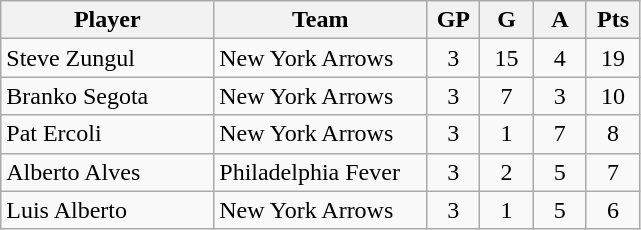<table class="wikitable">
<tr>
<th width="30%">Player</th>
<th width="30%">Team</th>
<th width="7.5%">GP</th>
<th width="7.5%">G</th>
<th width="7.5%">A</th>
<th width="7.5%">Pts</th>
</tr>
<tr align=center>
<td align=left>Steve Zungul</td>
<td align=left>New York Arrows</td>
<td>3</td>
<td>15</td>
<td>4</td>
<td>19</td>
</tr>
<tr align=center>
<td align=left>Branko Segota</td>
<td align=left>New York Arrows</td>
<td>3</td>
<td>7</td>
<td>3</td>
<td>10</td>
</tr>
<tr align=center>
<td align=left>Pat Ercoli</td>
<td align=left>New York Arrows</td>
<td>3</td>
<td>1</td>
<td>7</td>
<td>8</td>
</tr>
<tr align=center>
<td align=left>Alberto Alves</td>
<td align=left>Philadelphia Fever</td>
<td>3</td>
<td>2</td>
<td>5</td>
<td>7</td>
</tr>
<tr align=center>
<td align=left>Luis Alberto</td>
<td align=left>New York Arrows</td>
<td>3</td>
<td>1</td>
<td>5</td>
<td>6</td>
</tr>
</table>
